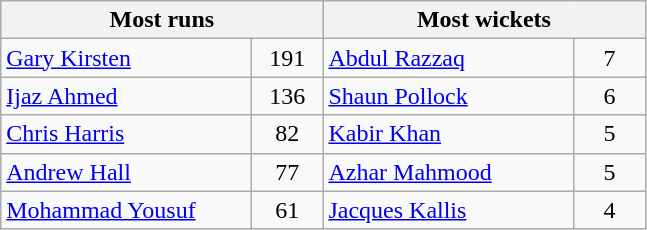<table class="wikitable">
<tr>
<th colspan="2" style="text-align:center;">Most runs</th>
<th colspan="2" style="text-align:center;">Most wickets</th>
</tr>
<tr>
<td width=160> <a href='#'>Gary Kirsten</a></td>
<td style="width:40px; text-align:center;">191</td>
<td width=160> <a href='#'>Abdul Razzaq</a></td>
<td style="width:40px; text-align:center;">7</td>
</tr>
<tr>
<td> <a href='#'>Ijaz Ahmed</a></td>
<td align=center>136</td>
<td> <a href='#'>Shaun Pollock</a></td>
<td align=center>6</td>
</tr>
<tr>
<td> <a href='#'>Chris Harris</a></td>
<td align=center>82</td>
<td> <a href='#'>Kabir Khan</a></td>
<td align=center>5</td>
</tr>
<tr>
<td> <a href='#'>Andrew Hall</a></td>
<td align=center>77</td>
<td> <a href='#'>Azhar Mahmood</a></td>
<td align=center>5</td>
</tr>
<tr>
<td> <a href='#'>Mohammad Yousuf</a></td>
<td align=center>61</td>
<td> <a href='#'>Jacques Kallis</a></td>
<td align=center>4</td>
</tr>
</table>
